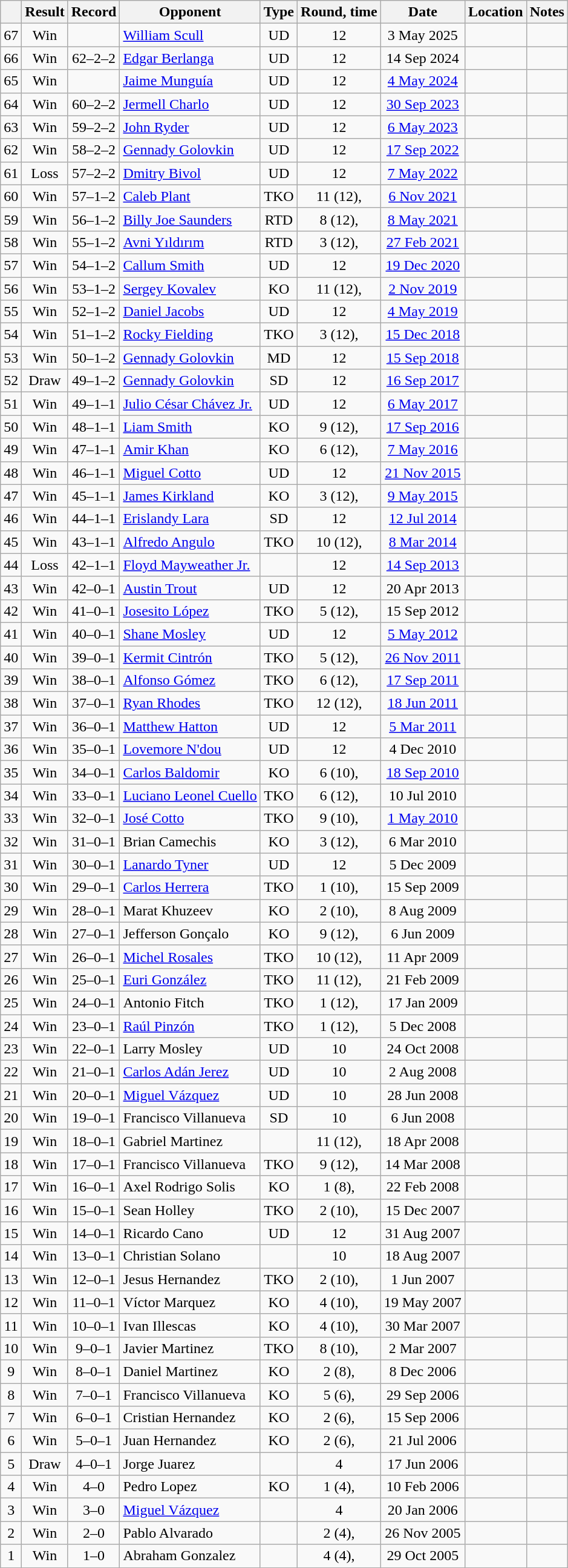<table class="wikitable" style="text-align:center">
<tr>
<th></th>
<th>Result</th>
<th>Record</th>
<th>Opponent</th>
<th>Type</th>
<th>Round, time</th>
<th>Date</th>
<th>Location</th>
<th>Notes</th>
</tr>
<tr>
<td>67</td>
<td>Win</td>
<td></td>
<td style="text-align:left;"><a href='#'>William Scull</a></td>
<td>UD</td>
<td>12</td>
<td>3 May 2025</td>
<td style="text-align:left;"></td>
<td style="text-align:left;"></td>
</tr>
<tr>
<td>66</td>
<td>Win</td>
<td>62–2–2</td>
<td style="text-align:left;"><a href='#'>Edgar Berlanga</a></td>
<td>UD</td>
<td>12</td>
<td>14 Sep 2024</td>
<td style="text-align:left;"></td>
<td style="text-align:left;"></td>
</tr>
<tr>
<td>65</td>
<td>Win</td>
<td></td>
<td style="text-align:left;"><a href='#'>Jaime Munguía</a></td>
<td>UD</td>
<td>12</td>
<td><a href='#'>4 May 2024</a></td>
<td style="text-align:left;"></td>
<td style="text-align:left;"></td>
</tr>
<tr>
<td>64</td>
<td>Win</td>
<td>60–2–2</td>
<td style="text-align:left;"><a href='#'>Jermell Charlo</a></td>
<td>UD</td>
<td>12</td>
<td><a href='#'>30 Sep 2023</a></td>
<td style="text-align:left;"></td>
<td style="text-align:left;"></td>
</tr>
<tr>
<td>63</td>
<td>Win</td>
<td>59–2–2</td>
<td style="text-align:left;"><a href='#'>John Ryder</a></td>
<td>UD</td>
<td>12</td>
<td><a href='#'>6 May 2023</a></td>
<td style="text-align:left;"></td>
<td style="text-align:left;"></td>
</tr>
<tr>
<td>62</td>
<td>Win</td>
<td>58–2–2</td>
<td style="text-align:left;"><a href='#'>Gennady Golovkin</a></td>
<td>UD</td>
<td>12</td>
<td><a href='#'>17 Sep 2022</a></td>
<td style="text-align:left;"></td>
<td style="text-align:left;"></td>
</tr>
<tr>
<td>61</td>
<td>Loss</td>
<td>57–2–2</td>
<td style="text-align:left;"><a href='#'>Dmitry Bivol</a></td>
<td>UD</td>
<td>12</td>
<td><a href='#'>7 May 2022</a></td>
<td style="text-align:left;"></td>
<td style="text-align:left;"></td>
</tr>
<tr>
<td>60</td>
<td>Win</td>
<td>57–1–2</td>
<td style="text-align:left;"><a href='#'>Caleb Plant</a></td>
<td>TKO</td>
<td>11 (12), </td>
<td><a href='#'>6 Nov 2021</a></td>
<td style="text-align:left;"></td>
<td style="text-align:left;"></td>
</tr>
<tr>
<td>59</td>
<td>Win</td>
<td>56–1–2</td>
<td style="text-align:left;"><a href='#'>Billy Joe Saunders</a></td>
<td>RTD</td>
<td>8 (12), </td>
<td><a href='#'>8 May 2021</a></td>
<td style="text-align:left;"></td>
<td style="text-align:left;"></td>
</tr>
<tr>
<td>58</td>
<td>Win</td>
<td>55–1–2</td>
<td style="text-align:left;"><a href='#'>Avni Yıldırım</a></td>
<td>RTD</td>
<td>3 (12), </td>
<td><a href='#'>27 Feb 2021</a></td>
<td style="text-align:left;"></td>
<td style="text-align:left;"></td>
</tr>
<tr>
<td>57</td>
<td>Win</td>
<td>54–1–2</td>
<td style="text-align:left;"><a href='#'>Callum Smith</a></td>
<td>UD</td>
<td>12</td>
<td><a href='#'>19 Dec 2020</a></td>
<td style="text-align:left;"></td>
<td style="text-align:left;"></td>
</tr>
<tr>
<td>56</td>
<td>Win</td>
<td>53–1–2</td>
<td style="text-align:left;"><a href='#'>Sergey Kovalev</a></td>
<td>KO</td>
<td>11 (12), </td>
<td><a href='#'>2 Nov 2019</a></td>
<td style="text-align:left;"></td>
<td style="text-align:left;"></td>
</tr>
<tr>
<td>55</td>
<td>Win</td>
<td>52–1–2</td>
<td style="text-align:left;"><a href='#'>Daniel Jacobs</a></td>
<td>UD</td>
<td>12</td>
<td><a href='#'>4 May 2019</a></td>
<td style="text-align:left;"></td>
<td style="text-align:left;"></td>
</tr>
<tr>
<td>54</td>
<td>Win</td>
<td>51–1–2</td>
<td style="text-align:left;"><a href='#'>Rocky Fielding</a></td>
<td>TKO</td>
<td>3 (12), </td>
<td><a href='#'>15 Dec 2018</a></td>
<td style="text-align:left;"></td>
<td style="text-align:left;"></td>
</tr>
<tr>
<td>53</td>
<td>Win</td>
<td>50–1–2</td>
<td style="text-align:left;"><a href='#'>Gennady Golovkin</a></td>
<td>MD</td>
<td>12</td>
<td><a href='#'>15 Sep 2018</a></td>
<td style="text-align:left;"></td>
<td style="text-align:left;"></td>
</tr>
<tr>
<td>52</td>
<td>Draw</td>
<td>49–1–2</td>
<td style="text-align:left;"><a href='#'>Gennady Golovkin</a></td>
<td>SD</td>
<td>12</td>
<td><a href='#'>16 Sep 2017</a></td>
<td style="text-align:left;"></td>
<td style="text-align:left;"></td>
</tr>
<tr>
<td>51</td>
<td>Win</td>
<td>49–1–1</td>
<td style="text-align:left;"><a href='#'>Julio César Chávez Jr.</a></td>
<td>UD</td>
<td>12</td>
<td><a href='#'>6 May 2017</a></td>
<td style="text-align:left;"></td>
<td></td>
</tr>
<tr>
<td>50</td>
<td>Win</td>
<td>48–1–1</td>
<td style="text-align:left;"><a href='#'>Liam Smith</a></td>
<td>KO</td>
<td>9 (12), </td>
<td><a href='#'>17 Sep 2016</a></td>
<td style="text-align:left;"></td>
<td style="text-align:left;"></td>
</tr>
<tr>
<td>49</td>
<td>Win</td>
<td>47–1–1</td>
<td style="text-align:left;"><a href='#'>Amir Khan</a></td>
<td>KO</td>
<td>6 (12), </td>
<td><a href='#'>7 May 2016</a></td>
<td style="text-align:left;"></td>
<td style="text-align:left;"></td>
</tr>
<tr>
<td>48</td>
<td>Win</td>
<td>46–1–1</td>
<td style="text-align:left;"><a href='#'>Miguel Cotto</a></td>
<td>UD</td>
<td>12</td>
<td><a href='#'>21 Nov 2015</a></td>
<td style="text-align:left;"></td>
<td style="text-align:left;"></td>
</tr>
<tr>
<td>47</td>
<td>Win</td>
<td>45–1–1</td>
<td style="text-align:left;"><a href='#'>James Kirkland</a></td>
<td>KO</td>
<td>3 (12), </td>
<td><a href='#'>9 May 2015</a></td>
<td style="text-align:left;"></td>
<td></td>
</tr>
<tr>
<td>46</td>
<td>Win</td>
<td>44–1–1</td>
<td style="text-align:left;"><a href='#'>Erislandy Lara</a></td>
<td>SD</td>
<td>12</td>
<td><a href='#'>12 Jul 2014</a></td>
<td style="text-align:left;"></td>
<td></td>
</tr>
<tr>
<td>45</td>
<td>Win</td>
<td>43–1–1</td>
<td style="text-align:left;"><a href='#'>Alfredo Angulo</a></td>
<td>TKO</td>
<td>10 (12), </td>
<td><a href='#'>8 Mar 2014</a></td>
<td style="text-align:left;"></td>
<td></td>
</tr>
<tr>
<td>44</td>
<td>Loss</td>
<td>42–1–1</td>
<td style="text-align:left;"><a href='#'>Floyd Mayweather Jr.</a></td>
<td></td>
<td>12</td>
<td><a href='#'>14 Sep 2013</a></td>
<td style="text-align:left;"></td>
<td style="text-align:left;"></td>
</tr>
<tr>
<td>43</td>
<td>Win</td>
<td>42–0–1</td>
<td style="text-align:left;"><a href='#'>Austin Trout</a></td>
<td>UD</td>
<td>12</td>
<td>20 Apr 2013</td>
<td style="text-align:left;"></td>
<td style="text-align:left;"></td>
</tr>
<tr>
<td>42</td>
<td>Win</td>
<td>41–0–1</td>
<td style="text-align:left;"><a href='#'>Josesito López</a></td>
<td>TKO</td>
<td>5 (12), </td>
<td>15 Sep 2012</td>
<td style="text-align:left;"></td>
<td style="text-align:left;"></td>
</tr>
<tr>
<td>41</td>
<td>Win</td>
<td>40–0–1</td>
<td style="text-align:left;"><a href='#'>Shane Mosley</a></td>
<td>UD</td>
<td>12</td>
<td><a href='#'>5 May 2012</a></td>
<td style="text-align:left;"></td>
<td style="text-align:left;"></td>
</tr>
<tr>
<td>40</td>
<td>Win</td>
<td>39–0–1</td>
<td style="text-align:left;"><a href='#'>Kermit Cintrón</a></td>
<td>TKO</td>
<td>5 (12), </td>
<td><a href='#'>26 Nov 2011</a></td>
<td style="text-align:left;"></td>
<td style="text-align:left;"></td>
</tr>
<tr>
<td>39</td>
<td>Win</td>
<td>38–0–1</td>
<td style="text-align:left;"><a href='#'>Alfonso Gómez</a></td>
<td>TKO</td>
<td>6 (12), </td>
<td><a href='#'>17 Sep 2011</a></td>
<td style="text-align:left;"></td>
<td style="text-align:left;"></td>
</tr>
<tr>
<td>38</td>
<td>Win</td>
<td>37–0–1</td>
<td style="text-align:left;"><a href='#'>Ryan Rhodes</a></td>
<td>TKO</td>
<td>12 (12), </td>
<td><a href='#'>18 Jun 2011</a></td>
<td style="text-align:left;"></td>
<td style="text-align:left;"></td>
</tr>
<tr>
<td>37</td>
<td>Win</td>
<td>36–0–1</td>
<td style="text-align:left;"><a href='#'>Matthew Hatton</a></td>
<td>UD</td>
<td>12</td>
<td><a href='#'>5 Mar 2011</a></td>
<td style="text-align:left;"></td>
<td style="text-align:left;"></td>
</tr>
<tr>
<td>36</td>
<td>Win</td>
<td>35–0–1</td>
<td style="text-align:left;"><a href='#'>Lovemore N'dou</a></td>
<td>UD</td>
<td>12</td>
<td>4 Dec 2010</td>
<td style="text-align:left;"></td>
<td style="text-align:left;"></td>
</tr>
<tr>
<td>35</td>
<td>Win</td>
<td>34–0–1</td>
<td style="text-align:left;"><a href='#'>Carlos Baldomir</a></td>
<td>KO</td>
<td>6 (10), </td>
<td><a href='#'>18 Sep 2010</a></td>
<td style="text-align:left;"></td>
<td style="text-align:left;"></td>
</tr>
<tr>
<td>34</td>
<td>Win</td>
<td>33–0–1</td>
<td style="text-align:left;"><a href='#'>Luciano Leonel Cuello</a></td>
<td>TKO</td>
<td>6 (12), </td>
<td>10 Jul 2010</td>
<td style="text-align:left;"></td>
<td style="text-align:left;"></td>
</tr>
<tr>
<td>33</td>
<td>Win</td>
<td>32–0–1</td>
<td style="text-align:left;"><a href='#'>José Cotto</a></td>
<td>TKO</td>
<td>9 (10), </td>
<td><a href='#'>1 May 2010</a></td>
<td style="text-align:left;"></td>
<td></td>
</tr>
<tr>
<td>32</td>
<td>Win</td>
<td>31–0–1</td>
<td style="text-align:left;">Brian Camechis</td>
<td>KO</td>
<td>3 (12), </td>
<td>6 Mar 2010</td>
<td style="text-align:left;"></td>
<td style="text-align:left;"></td>
</tr>
<tr>
<td>31</td>
<td>Win</td>
<td>30–0–1</td>
<td style="text-align:left;"><a href='#'>Lanardo Tyner</a></td>
<td>UD</td>
<td>12</td>
<td>5 Dec 2009</td>
<td style="text-align:left;"></td>
<td style="text-align:left;"></td>
</tr>
<tr>
<td>30</td>
<td>Win</td>
<td>29–0–1</td>
<td style="text-align:left;"><a href='#'>Carlos Herrera</a></td>
<td>TKO</td>
<td>1 (10), </td>
<td>15 Sep 2009</td>
<td style="text-align:left;"></td>
<td style="text-align:left;"></td>
</tr>
<tr>
<td>29</td>
<td>Win</td>
<td>28–0–1</td>
<td style="text-align:left;">Marat Khuzeev</td>
<td>KO</td>
<td>2 (10), </td>
<td>8 Aug 2009</td>
<td style="text-align:left;"></td>
<td style="text-align:left;"></td>
</tr>
<tr>
<td>28</td>
<td>Win</td>
<td>27–0–1</td>
<td style="text-align:left;">Jefferson Gonçalo</td>
<td>KO</td>
<td>9 (12), </td>
<td>6 Jun 2009</td>
<td style="text-align:left;"></td>
<td style="text-align:left;"></td>
</tr>
<tr>
<td>27</td>
<td>Win</td>
<td>26–0–1</td>
<td style="text-align:left;"><a href='#'>Michel Rosales</a></td>
<td>TKO</td>
<td>10 (12), </td>
<td>11 Apr 2009</td>
<td style="text-align:left;"></td>
<td style="text-align:left;"></td>
</tr>
<tr>
<td>26</td>
<td>Win</td>
<td>25–0–1</td>
<td style="text-align:left;"><a href='#'>Euri González</a></td>
<td>TKO</td>
<td>11 (12), </td>
<td>21 Feb 2009</td>
<td style="text-align:left;"></td>
<td style="text-align:left;"></td>
</tr>
<tr>
<td>25</td>
<td>Win</td>
<td>24–0–1</td>
<td style="text-align:left;">Antonio Fitch</td>
<td>TKO</td>
<td>1 (12), </td>
<td>17 Jan 2009</td>
<td style="text-align:left;"></td>
<td style="text-align:left;"></td>
</tr>
<tr>
<td>24</td>
<td>Win</td>
<td>23–0–1</td>
<td style="text-align:left;"><a href='#'>Raúl Pinzón</a></td>
<td>TKO</td>
<td>1 (12), </td>
<td>5 Dec 2008</td>
<td style="text-align:left;"></td>
<td style="text-align:left;"></td>
</tr>
<tr>
<td>23</td>
<td>Win</td>
<td>22–0–1</td>
<td style="text-align:left;">Larry Mosley</td>
<td>UD</td>
<td>10</td>
<td>24 Oct 2008</td>
<td style="text-align:left;"></td>
<td></td>
</tr>
<tr>
<td>22</td>
<td>Win</td>
<td>21–0–1</td>
<td style="text-align:left;"><a href='#'>Carlos Adán Jerez</a></td>
<td>UD</td>
<td>10</td>
<td>2 Aug 2008</td>
<td style="text-align:left;"></td>
<td style="text-align:left;"></td>
</tr>
<tr>
<td>21</td>
<td>Win</td>
<td>20–0–1</td>
<td style="text-align:left;"><a href='#'>Miguel Vázquez</a></td>
<td>UD</td>
<td>10</td>
<td>28 Jun 2008</td>
<td style="text-align:left;"></td>
<td></td>
</tr>
<tr>
<td>20</td>
<td>Win</td>
<td>19–0–1</td>
<td style="text-align:left;">Francisco Villanueva</td>
<td>SD</td>
<td>10</td>
<td>6 Jun 2008</td>
<td style="text-align:left;"></td>
<td></td>
</tr>
<tr>
<td>19</td>
<td>Win</td>
<td>18–0–1</td>
<td style="text-align:left;">Gabriel Martinez</td>
<td></td>
<td>11 (12), </td>
<td>18 Apr 2008</td>
<td style="text-align:left;"></td>
<td style="text-align:left;"></td>
</tr>
<tr>
<td>18</td>
<td>Win</td>
<td>17–0–1</td>
<td style="text-align:left;">Francisco Villanueva</td>
<td>TKO</td>
<td>9 (12), </td>
<td>14 Mar 2008</td>
<td style="text-align:left;"></td>
<td style="text-align:left;"></td>
</tr>
<tr>
<td>17</td>
<td>Win</td>
<td>16–0–1</td>
<td style="text-align:left;">Axel Rodrigo Solis</td>
<td>KO</td>
<td>1 (8), </td>
<td>22 Feb 2008</td>
<td style="text-align:left;"></td>
<td></td>
</tr>
<tr>
<td>16</td>
<td>Win</td>
<td>15–0–1</td>
<td style="text-align:left;">Sean Holley</td>
<td>TKO</td>
<td>2 (10), </td>
<td>15 Dec 2007</td>
<td style="text-align:left;"></td>
<td></td>
</tr>
<tr>
<td>15</td>
<td>Win</td>
<td>14–0–1</td>
<td style="text-align:left;">Ricardo Cano</td>
<td>UD</td>
<td>12</td>
<td>31 Aug 2007</td>
<td style="text-align:left;"></td>
<td style="text-align:left;"></td>
</tr>
<tr>
<td>14</td>
<td>Win</td>
<td>13–0–1</td>
<td style="text-align:left;">Christian Solano</td>
<td></td>
<td>10</td>
<td>18 Aug 2007</td>
<td style="text-align:left;"></td>
<td></td>
</tr>
<tr>
<td>13</td>
<td>Win</td>
<td>12–0–1</td>
<td style="text-align:left;">Jesus Hernandez</td>
<td>TKO</td>
<td>2 (10), </td>
<td>1 Jun 2007</td>
<td style="text-align:left;"></td>
<td></td>
</tr>
<tr>
<td>12</td>
<td>Win</td>
<td>11–0–1</td>
<td style="text-align:left;">Víctor Marquez</td>
<td>KO</td>
<td>4 (10), </td>
<td>19 May 2007</td>
<td style="text-align:left;"></td>
<td></td>
</tr>
<tr>
<td>11</td>
<td>Win</td>
<td>10–0–1</td>
<td style="text-align:left;">Ivan Illescas</td>
<td>KO</td>
<td>4 (10), </td>
<td>30 Mar 2007</td>
<td style="text-align:left;"></td>
<td></td>
</tr>
<tr>
<td>10</td>
<td>Win</td>
<td>9–0–1</td>
<td style="text-align:left;">Javier Martinez</td>
<td>TKO</td>
<td>8 (10), </td>
<td>2 Mar 2007</td>
<td style="text-align:left;"></td>
<td></td>
</tr>
<tr>
<td>9</td>
<td>Win</td>
<td>8–0–1</td>
<td style="text-align:left;">Daniel Martinez</td>
<td>KO</td>
<td>2 (8), </td>
<td>8 Dec 2006</td>
<td style="text-align:left;"></td>
<td></td>
</tr>
<tr>
<td>8</td>
<td>Win</td>
<td>7–0–1</td>
<td style="text-align:left;">Francisco Villanueva</td>
<td>KO</td>
<td>5 (6), </td>
<td>29 Sep 2006</td>
<td style="text-align:left;"></td>
<td></td>
</tr>
<tr>
<td>7</td>
<td>Win</td>
<td>6–0–1</td>
<td style="text-align:left;">Cristian Hernandez</td>
<td>KO</td>
<td>2 (6), </td>
<td>15 Sep 2006</td>
<td style="text-align:left;"></td>
<td></td>
</tr>
<tr>
<td>6</td>
<td>Win</td>
<td>5–0–1</td>
<td style="text-align:left;">Juan Hernandez</td>
<td>KO</td>
<td>2 (6), </td>
<td>21 Jul 2006</td>
<td style="text-align:left;"></td>
<td></td>
</tr>
<tr>
<td>5</td>
<td>Draw</td>
<td>4–0–1</td>
<td style="text-align:left;">Jorge Juarez</td>
<td></td>
<td>4</td>
<td>17 Jun 2006</td>
<td style="text-align:left;"></td>
<td></td>
</tr>
<tr>
<td>4</td>
<td>Win</td>
<td>4–0</td>
<td style="text-align:left;">Pedro Lopez</td>
<td>KO</td>
<td>1 (4), </td>
<td>10 Feb 2006</td>
<td style="text-align:left;"></td>
<td></td>
</tr>
<tr>
<td>3</td>
<td>Win</td>
<td>3–0</td>
<td style="text-align:left;"><a href='#'>Miguel Vázquez</a></td>
<td></td>
<td>4</td>
<td>20 Jan 2006</td>
<td style="text-align:left;"></td>
<td></td>
</tr>
<tr>
<td>2</td>
<td>Win</td>
<td>2–0</td>
<td style="text-align:left;">Pablo Alvarado</td>
<td></td>
<td>2 (4), </td>
<td>26 Nov 2005</td>
<td style="text-align:left;"></td>
<td></td>
</tr>
<tr>
<td>1</td>
<td>Win</td>
<td>1–0</td>
<td style="text-align:left;">Abraham Gonzalez</td>
<td></td>
<td>4 (4), </td>
<td>29 Oct 2005</td>
<td style="text-align:left;"></td>
<td></td>
</tr>
</table>
